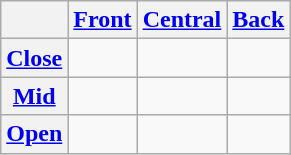<table class="wikitable">
<tr>
<th></th>
<th><a href='#'>Front</a></th>
<th><a href='#'>Central</a></th>
<th><a href='#'>Back</a></th>
</tr>
<tr align="center">
<th><a href='#'>Close</a></th>
<td></td>
<td></td>
<td></td>
</tr>
<tr align="center">
<th><a href='#'>Mid</a></th>
<td></td>
<td></td>
<td></td>
</tr>
<tr align="center">
<th><a href='#'>Open</a></th>
<td></td>
<td></td>
<td></td>
</tr>
</table>
